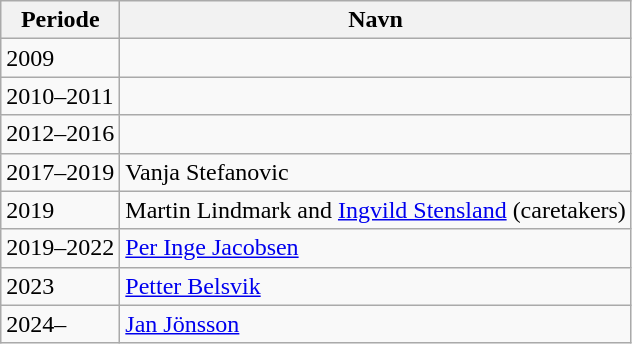<table class="wikitable">
<tr>
<th>Periode</th>
<th>Navn</th>
</tr>
<tr>
<td>2009</td>
<td></td>
</tr>
<tr>
<td>2010–2011</td>
<td></td>
</tr>
<tr>
<td>2012–2016</td>
<td></td>
</tr>
<tr>
<td>2017–2019</td>
<td>Vanja Stefanovic</td>
</tr>
<tr>
<td>2019</td>
<td>Martin Lindmark and <a href='#'>Ingvild Stensland</a> (caretakers)</td>
</tr>
<tr>
<td>2019–2022</td>
<td><a href='#'>Per Inge Jacobsen</a></td>
</tr>
<tr>
<td>2023</td>
<td><a href='#'>Petter Belsvik</a></td>
</tr>
<tr>
<td>2024–</td>
<td><a href='#'>Jan Jönsson</a></td>
</tr>
</table>
